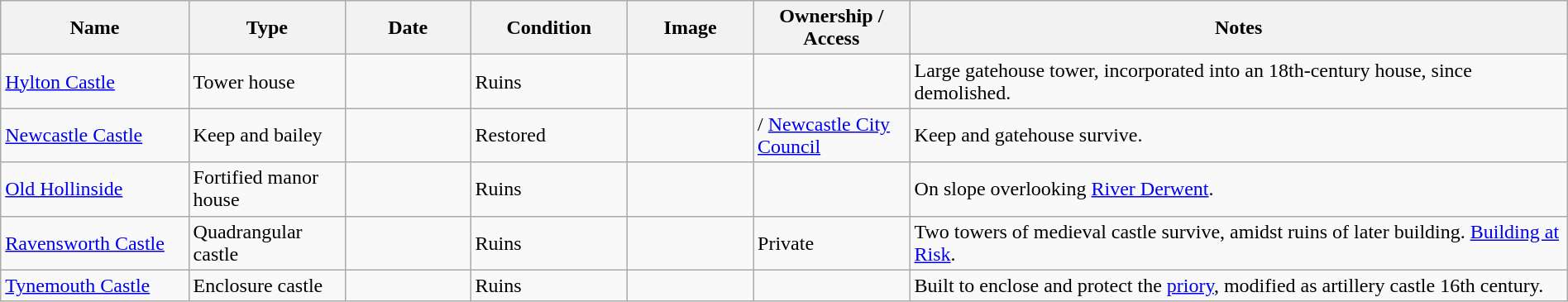<table class="wikitable sortable sticky-header" width="100%">
<tr>
<th width="12%">Name</th>
<th width="10%">Type</th>
<th width="8%">Date</th>
<th width="10%">Condition</th>
<th class="unsortable" width="94">Image</th>
<th width="10%">Ownership / Access</th>
<th class="unsortable">Notes</th>
</tr>
<tr>
<td><a href='#'>Hylton Castle</a></td>
<td>Tower house</td>
<td></td>
<td>Ruins</td>
<td></td>
<td></td>
<td>Large gatehouse tower, incorporated into an 18th-century house, since demolished.</td>
</tr>
<tr>
<td><a href='#'>Newcastle Castle</a></td>
<td>Keep and bailey</td>
<td></td>
<td>Restored</td>
<td></td>
<td> / <a href='#'>Newcastle City Council</a></td>
<td>Keep and gatehouse survive.</td>
</tr>
<tr>
<td><a href='#'>Old Hollinside</a></td>
<td>Fortified manor house</td>
<td></td>
<td>Ruins</td>
<td></td>
<td></td>
<td>On slope overlooking <a href='#'>River Derwent</a>.</td>
</tr>
<tr>
<td><a href='#'>Ravensworth Castle</a></td>
<td>Quadrangular castle</td>
<td></td>
<td>Ruins</td>
<td></td>
<td>Private</td>
<td>Two towers of medieval castle survive, amidst ruins of later building. <a href='#'>Building at Risk</a>.</td>
</tr>
<tr>
<td><a href='#'>Tynemouth Castle</a></td>
<td>Enclosure castle</td>
<td></td>
<td>Ruins</td>
<td></td>
<td></td>
<td>Built to enclose and protect the <a href='#'>priory</a>, modified as artillery castle 16th century.</td>
</tr>
</table>
